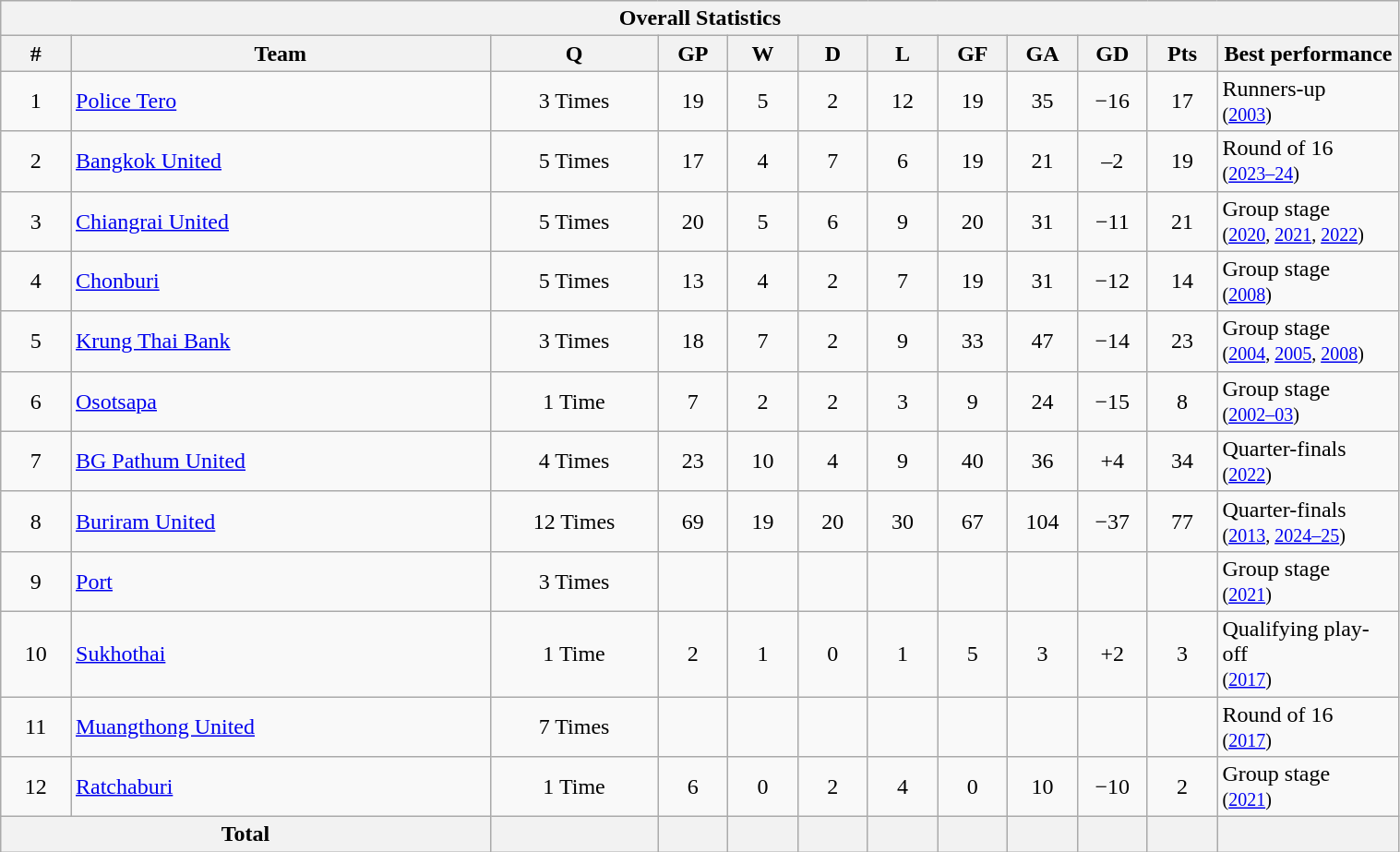<table width=80% class="wikitable sortable" style="text-align:center;">
<tr>
<th colspan=12>Overall Statistics</th>
</tr>
<tr>
<th width=5%>#</th>
<th width=30%>Team</th>
<th width=12%>Q</th>
<th width=5%>GP</th>
<th width=5%>W</th>
<th width=5%>D</th>
<th width=5%>L</th>
<th width=5%>GF</th>
<th width=5%>GA</th>
<th width=5%>GD</th>
<th width=5%>Pts</th>
<th width=25%>Best performance</th>
</tr>
<tr>
<td>1</td>
<td align=left> <a href='#'>Police Tero</a></td>
<td>3 Times</td>
<td>19</td>
<td>5</td>
<td>2</td>
<td>12</td>
<td>19</td>
<td>35</td>
<td>−16</td>
<td>17</td>
<td align=left>Runners-up<br><small>(<a href='#'>2003</a>)</small></td>
</tr>
<tr>
<td>2</td>
<td align=left> <a href='#'>Bangkok United</a></td>
<td>5 Times</td>
<td>17</td>
<td>4</td>
<td>7</td>
<td>6</td>
<td>19</td>
<td>21</td>
<td>–2</td>
<td>19</td>
<td align="left">Round of 16<br><small>(<a href='#'>2023–24</a>)</small></td>
</tr>
<tr>
<td>3</td>
<td align=left> <a href='#'>Chiangrai United</a></td>
<td>5 Times</td>
<td>20</td>
<td>5</td>
<td>6</td>
<td>9</td>
<td>20</td>
<td>31</td>
<td>−11</td>
<td>21</td>
<td align=left>Group  stage<br><small>(<a href='#'>2020</a>, <a href='#'>2021</a>, <a href='#'>2022</a>)</small></td>
</tr>
<tr>
<td>4</td>
<td align=left> <a href='#'>Chonburi</a></td>
<td>5 Times</td>
<td>13</td>
<td>4</td>
<td>2</td>
<td>7</td>
<td>19</td>
<td>31</td>
<td>−12</td>
<td>14</td>
<td align=left>Group stage<br><small>(<a href='#'>2008</a>)</small></td>
</tr>
<tr>
<td>5</td>
<td align=left> <a href='#'>Krung Thai Bank</a></td>
<td>3 Times</td>
<td>18</td>
<td>7</td>
<td>2</td>
<td>9</td>
<td>33</td>
<td>47</td>
<td>−14</td>
<td>23</td>
<td align=left>Group stage<br><small>(<a href='#'>2004</a>, <a href='#'>2005</a>, <a href='#'>2008</a>)</small></td>
</tr>
<tr>
<td>6</td>
<td align=left> <a href='#'>Osotsapa</a></td>
<td>1 Time</td>
<td>7</td>
<td>2</td>
<td>2</td>
<td>3</td>
<td>9</td>
<td>24</td>
<td>−15</td>
<td>8</td>
<td align=left>Group stage<br><small>(<a href='#'>2002–03</a>)</small></td>
</tr>
<tr>
<td>7</td>
<td align=left> <a href='#'>BG Pathum United</a></td>
<td>4 Times</td>
<td>23</td>
<td>10</td>
<td>4</td>
<td>9</td>
<td>40</td>
<td>36</td>
<td>+4</td>
<td>34</td>
<td align=left>Quarter-finals<br><small>(<a href='#'>2022</a>)</small></td>
</tr>
<tr>
<td>8</td>
<td align=left> <a href='#'>Buriram United</a></td>
<td>12 Times</td>
<td>69</td>
<td>19</td>
<td>20</td>
<td>30</td>
<td>67</td>
<td>104</td>
<td>−37</td>
<td>77</td>
<td align="left">Quarter-finals<br><small>(<a href='#'>2013</a>, <a href='#'>2024–25</a>)</small></td>
</tr>
<tr>
<td>9</td>
<td align=left> <a href='#'>Port</a></td>
<td>3 Times</td>
<td></td>
<td></td>
<td></td>
<td></td>
<td></td>
<td></td>
<td></td>
<td></td>
<td align=left>Group stage<br><small>(<a href='#'>2021</a>)</small></td>
</tr>
<tr>
<td>10</td>
<td align=left> <a href='#'>Sukhothai</a></td>
<td>1 Time</td>
<td>2</td>
<td>1</td>
<td>0</td>
<td>1</td>
<td>5</td>
<td>3</td>
<td>+2</td>
<td>3</td>
<td align=left>Qualifying play-off<br><small>(<a href='#'>2017</a>)</small></td>
</tr>
<tr>
<td>11</td>
<td align=left> <a href='#'>Muangthong United</a></td>
<td>7 Times</td>
<td></td>
<td></td>
<td></td>
<td></td>
<td></td>
<td></td>
<td></td>
<td></td>
<td align=left>Round of 16<br><small>(<a href='#'>2017</a>)</small></td>
</tr>
<tr>
<td>12</td>
<td align=left> <a href='#'>Ratchaburi</a></td>
<td>1 Time</td>
<td>6</td>
<td>0</td>
<td>2</td>
<td>4</td>
<td>0</td>
<td>10</td>
<td>−10</td>
<td>2</td>
<td align=left>Group stage<br><small>(<a href='#'>2021</a>)</small></td>
</tr>
<tr>
<th colspan="2">Total</th>
<th></th>
<th></th>
<th></th>
<th></th>
<th></th>
<th></th>
<th></th>
<th></th>
<th></th>
<th></th>
</tr>
</table>
